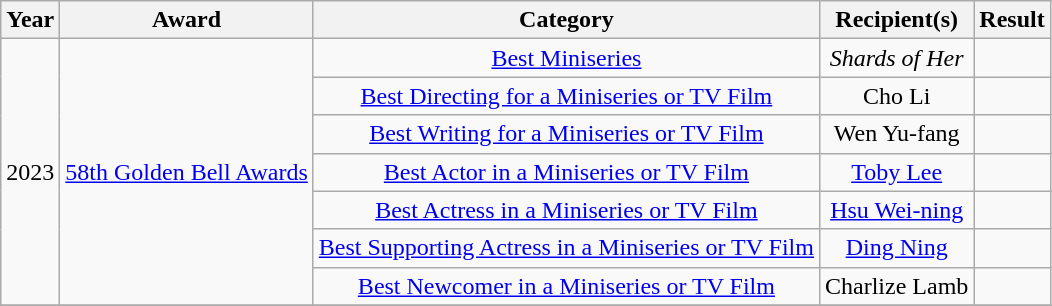<table class="wikitable sortable plainrowheaders" style="text-align:center;">
<tr>
<th>Year</th>
<th>Award</th>
<th>Category</th>
<th>Recipient(s)</th>
<th>Result</th>
</tr>
<tr>
<td rowspan="7">2023</td>
<td rowspan="7"><a href='#'>58th Golden Bell Awards</a></td>
<td><a href='#'>Best Miniseries</a></td>
<td><em>Shards of Her</em></td>
<td></td>
</tr>
<tr>
<td><a href='#'>Best Directing for a Miniseries or TV Film</a></td>
<td>Cho Li</td>
<td></td>
</tr>
<tr>
<td><a href='#'>Best Writing for a Miniseries or TV Film</a></td>
<td>Wen Yu-fang</td>
<td></td>
</tr>
<tr>
<td><a href='#'>Best Actor in a Miniseries or TV Film</a></td>
<td><a href='#'>Toby Lee</a></td>
<td></td>
</tr>
<tr>
<td rowspan="1"><a href='#'>Best Actress in a Miniseries or TV Film</a></td>
<td><a href='#'>Hsu Wei-ning</a></td>
<td></td>
</tr>
<tr>
<td rowspan="1"><a href='#'>Best Supporting Actress in a Miniseries or TV Film</a></td>
<td><a href='#'>Ding Ning</a></td>
<td></td>
</tr>
<tr>
<td rowspan="1"><a href='#'>Best Newcomer in a Miniseries or TV Film</a></td>
<td>Charlize Lamb</td>
<td></td>
</tr>
<tr>
</tr>
</table>
